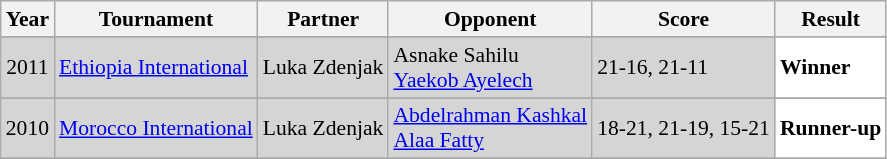<table class="sortable wikitable" style="font-size: 90%;">
<tr>
<th>Year</th>
<th>Tournament</th>
<th>Partner</th>
<th>Opponent</th>
<th>Score</th>
<th>Result</th>
</tr>
<tr>
</tr>
<tr style="background:#D5D5D5">
<td align="center">2011</td>
<td align="left"><a href='#'>Ethiopia International</a></td>
<td align="left"> Luka Zdenjak</td>
<td align="left"> Asnake Sahilu<br> <a href='#'>Yaekob Ayelech</a></td>
<td align="left">21-16, 21-11</td>
<td style="text-align:left; background:white"> <strong>Winner</strong></td>
</tr>
<tr>
</tr>
<tr style="background:#D5D5D5">
<td align="center">2010</td>
<td align="left"><a href='#'>Morocco International</a></td>
<td align="left"> Luka Zdenjak</td>
<td align="left"> <a href='#'>Abdelrahman Kashkal</a><br> <a href='#'>Alaa Fatty</a></td>
<td align="left">18-21, 21-19, 15-21</td>
<td style="text-align:left; background:white"> <strong>Runner-up</strong></td>
</tr>
<tr>
</tr>
</table>
